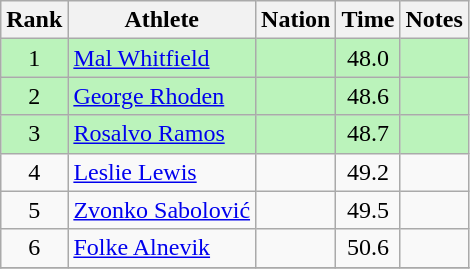<table class="wikitable sortable" style="text-align:center">
<tr>
<th>Rank</th>
<th>Athlete</th>
<th>Nation</th>
<th>Time</th>
<th>Notes</th>
</tr>
<tr bgcolor=#bbf3bb>
<td>1</td>
<td align=left><a href='#'>Mal Whitfield</a></td>
<td align=left></td>
<td>48.0</td>
<td></td>
</tr>
<tr bgcolor=#bbf3bb>
<td>2</td>
<td align=left><a href='#'>George Rhoden</a></td>
<td align=left></td>
<td>48.6</td>
<td></td>
</tr>
<tr bgcolor=#bbf3bb>
<td>3</td>
<td align=left><a href='#'>Rosalvo Ramos</a></td>
<td align=left></td>
<td>48.7</td>
<td></td>
</tr>
<tr>
<td>4</td>
<td align=left><a href='#'>Leslie Lewis</a></td>
<td align=left></td>
<td>49.2</td>
<td></td>
</tr>
<tr>
<td>5</td>
<td align=left><a href='#'>Zvonko Sabolović</a></td>
<td align=left></td>
<td>49.5</td>
<td></td>
</tr>
<tr>
<td>6</td>
<td align=left><a href='#'>Folke Alnevik</a></td>
<td align=left></td>
<td>50.6</td>
<td></td>
</tr>
<tr>
</tr>
</table>
